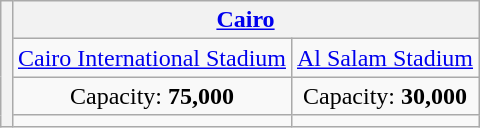<table class="wikitable" style="margin:1em auto; text-align:center">
<tr>
<th rowspan="4" colspan="2"></th>
<th colspan=2><a href='#'>Cairo</a></th>
</tr>
<tr>
<td><a href='#'>Cairo International Stadium</a></td>
<td><a href='#'>Al Salam Stadium</a></td>
</tr>
<tr>
<td>Capacity: <strong>75,000</strong></td>
<td>Capacity: <strong>30,000</strong></td>
</tr>
<tr>
<td></td>
<td></td>
</tr>
</table>
